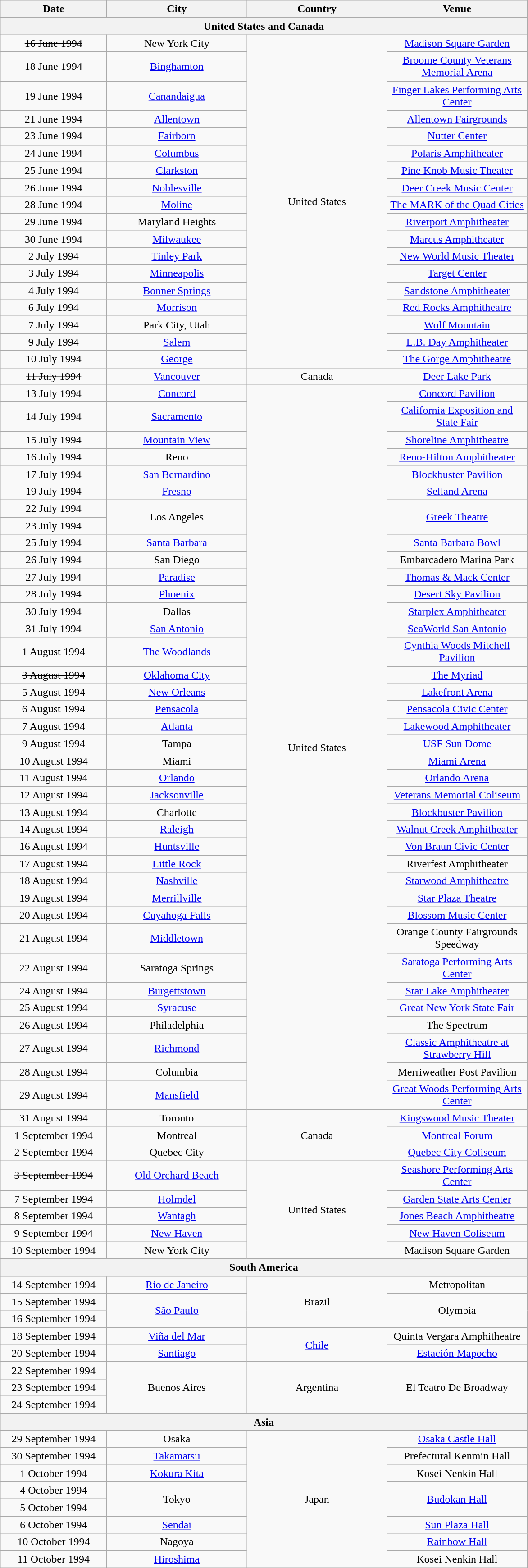<table class="wikitable" style="text-align:center;">
<tr>
<th style="width:150px;">Date</th>
<th style="width:200px;">City</th>
<th style="width:200px;">Country</th>
<th style="width:200px;">Venue</th>
</tr>
<tr>
<th colspan="4">United States and Canada</th>
</tr>
<tr>
<td><s>16 June 1994</s></td>
<td>New York City</td>
<td rowspan="18">United States</td>
<td><a href='#'>Madison Square Garden</a></td>
</tr>
<tr>
<td>18 June 1994</td>
<td><a href='#'>Binghamton</a></td>
<td><a href='#'>Broome County Veterans Memorial Arena</a></td>
</tr>
<tr>
<td>19 June 1994</td>
<td><a href='#'>Canandaigua</a></td>
<td><a href='#'>Finger Lakes Performing Arts Center</a></td>
</tr>
<tr>
<td>21 June 1994</td>
<td><a href='#'>Allentown</a></td>
<td><a href='#'>Allentown Fairgrounds</a></td>
</tr>
<tr>
<td>23 June 1994</td>
<td><a href='#'>Fairborn</a></td>
<td><a href='#'>Nutter Center</a></td>
</tr>
<tr>
<td>24 June 1994</td>
<td><a href='#'>Columbus</a></td>
<td><a href='#'>Polaris Amphitheater</a></td>
</tr>
<tr>
<td>25 June 1994</td>
<td><a href='#'>Clarkston</a></td>
<td><a href='#'>Pine Knob Music Theater</a></td>
</tr>
<tr>
<td>26 June 1994</td>
<td><a href='#'>Noblesville</a></td>
<td><a href='#'>Deer Creek Music Center</a></td>
</tr>
<tr>
<td>28 June 1994</td>
<td><a href='#'>Moline</a></td>
<td><a href='#'>The MARK of the Quad Cities</a></td>
</tr>
<tr>
<td>29 June 1994</td>
<td>Maryland Heights</td>
<td><a href='#'>Riverport Amphitheater</a></td>
</tr>
<tr>
<td>30 June 1994</td>
<td><a href='#'>Milwaukee</a></td>
<td><a href='#'>Marcus Amphitheater</a></td>
</tr>
<tr>
<td>2 July 1994</td>
<td><a href='#'>Tinley Park</a></td>
<td><a href='#'>New World Music Theater</a></td>
</tr>
<tr>
<td>3 July 1994</td>
<td><a href='#'>Minneapolis</a></td>
<td><a href='#'>Target Center</a></td>
</tr>
<tr>
<td>4 July 1994</td>
<td><a href='#'>Bonner Springs</a></td>
<td><a href='#'>Sandstone Amphitheater</a></td>
</tr>
<tr>
<td>6 July 1994</td>
<td><a href='#'>Morrison</a></td>
<td><a href='#'>Red Rocks Amphitheatre</a></td>
</tr>
<tr>
<td>7 July 1994</td>
<td>Park City, Utah</td>
<td><a href='#'>Wolf Mountain</a></td>
</tr>
<tr>
<td>9 July 1994</td>
<td><a href='#'>Salem</a></td>
<td><a href='#'>L.B. Day Amphitheater</a></td>
</tr>
<tr>
<td>10 July 1994</td>
<td><a href='#'>George</a></td>
<td><a href='#'>The Gorge Amphitheatre</a></td>
</tr>
<tr>
<td><s>11 July 1994</s></td>
<td><a href='#'>Vancouver</a></td>
<td>Canada</td>
<td><a href='#'>Deer Lake Park</a></td>
</tr>
<tr>
<td>13 July 1994</td>
<td><a href='#'>Concord</a></td>
<td rowspan="38">United States</td>
<td><a href='#'>Concord Pavilion</a></td>
</tr>
<tr>
<td>14 July 1994</td>
<td><a href='#'>Sacramento</a></td>
<td><a href='#'>California Exposition and State Fair</a></td>
</tr>
<tr>
<td>15 July 1994</td>
<td><a href='#'>Mountain View</a></td>
<td><a href='#'>Shoreline Amphitheatre</a></td>
</tr>
<tr>
<td>16 July 1994</td>
<td>Reno</td>
<td><a href='#'>Reno-Hilton Amphitheater</a></td>
</tr>
<tr>
<td>17 July 1994</td>
<td><a href='#'>San Bernardino</a></td>
<td><a href='#'>Blockbuster Pavilion</a></td>
</tr>
<tr>
<td>19 July 1994</td>
<td><a href='#'>Fresno</a></td>
<td><a href='#'>Selland Arena</a></td>
</tr>
<tr>
<td>22 July 1994</td>
<td rowspan="2">Los Angeles</td>
<td rowspan="2"><a href='#'>Greek Theatre</a></td>
</tr>
<tr>
<td>23 July 1994</td>
</tr>
<tr>
<td>25 July 1994</td>
<td><a href='#'>Santa Barbara</a></td>
<td><a href='#'>Santa Barbara Bowl</a></td>
</tr>
<tr>
<td>26 July 1994</td>
<td>San Diego</td>
<td>Embarcadero Marina Park</td>
</tr>
<tr>
<td>27 July 1994</td>
<td><a href='#'>Paradise</a></td>
<td><a href='#'>Thomas & Mack Center</a></td>
</tr>
<tr>
<td>28 July 1994</td>
<td><a href='#'>Phoenix</a></td>
<td><a href='#'>Desert Sky Pavilion</a></td>
</tr>
<tr>
<td>30 July 1994</td>
<td>Dallas</td>
<td><a href='#'>Starplex Amphitheater</a></td>
</tr>
<tr>
<td>31 July 1994</td>
<td><a href='#'>San Antonio</a></td>
<td><a href='#'>SeaWorld San Antonio</a></td>
</tr>
<tr>
<td>1 August 1994</td>
<td><a href='#'>The Woodlands</a></td>
<td><a href='#'>Cynthia Woods Mitchell Pavilion</a></td>
</tr>
<tr>
<td><s>3 August 1994</s></td>
<td><a href='#'>Oklahoma City</a></td>
<td><a href='#'>The Myriad</a></td>
</tr>
<tr>
<td>5 August 1994</td>
<td><a href='#'>New Orleans</a></td>
<td><a href='#'>Lakefront Arena</a></td>
</tr>
<tr>
<td>6 August 1994</td>
<td><a href='#'>Pensacola</a></td>
<td><a href='#'>Pensacola Civic Center</a></td>
</tr>
<tr>
<td>7 August 1994</td>
<td><a href='#'>Atlanta</a></td>
<td><a href='#'>Lakewood Amphitheater</a></td>
</tr>
<tr>
<td>9 August 1994</td>
<td>Tampa</td>
<td><a href='#'>USF Sun Dome</a></td>
</tr>
<tr>
<td>10 August 1994</td>
<td>Miami</td>
<td><a href='#'>Miami Arena</a></td>
</tr>
<tr>
<td>11 August 1994</td>
<td><a href='#'>Orlando</a></td>
<td><a href='#'>Orlando Arena</a></td>
</tr>
<tr>
<td>12 August 1994</td>
<td><a href='#'>Jacksonville</a></td>
<td><a href='#'>Veterans Memorial Coliseum</a></td>
</tr>
<tr>
<td>13 August 1994</td>
<td>Charlotte</td>
<td><a href='#'>Blockbuster Pavilion</a></td>
</tr>
<tr>
<td>14 August 1994</td>
<td><a href='#'>Raleigh</a></td>
<td><a href='#'>Walnut Creek Amphitheater</a></td>
</tr>
<tr>
<td>16 August 1994</td>
<td><a href='#'>Huntsville</a></td>
<td><a href='#'>Von Braun Civic Center</a></td>
</tr>
<tr>
<td>17 August 1994</td>
<td><a href='#'>Little Rock</a></td>
<td>Riverfest Amphitheater</td>
</tr>
<tr>
<td>18 August 1994</td>
<td><a href='#'>Nashville</a></td>
<td><a href='#'>Starwood Amphitheatre</a></td>
</tr>
<tr>
<td>19 August 1994</td>
<td><a href='#'>Merrillville</a></td>
<td><a href='#'>Star Plaza Theatre</a></td>
</tr>
<tr>
<td>20 August 1994</td>
<td><a href='#'>Cuyahoga Falls</a></td>
<td><a href='#'>Blossom Music Center</a></td>
</tr>
<tr>
<td>21 August 1994</td>
<td><a href='#'>Middletown</a></td>
<td>Orange County Fairgrounds Speedway</td>
</tr>
<tr>
<td>22 August 1994</td>
<td>Saratoga Springs</td>
<td><a href='#'>Saratoga Performing Arts Center</a></td>
</tr>
<tr>
<td>24 August 1994</td>
<td><a href='#'>Burgettstown</a></td>
<td><a href='#'>Star Lake Amphitheater</a></td>
</tr>
<tr>
<td>25 August 1994</td>
<td><a href='#'>Syracuse</a></td>
<td><a href='#'>Great New York State Fair</a></td>
</tr>
<tr>
<td>26 August 1994</td>
<td>Philadelphia</td>
<td>The Spectrum</td>
</tr>
<tr>
<td>27 August 1994</td>
<td><a href='#'>Richmond</a></td>
<td><a href='#'>Classic Amphitheatre at Strawberry Hill</a></td>
</tr>
<tr>
<td>28 August 1994</td>
<td>Columbia</td>
<td>Merriweather Post Pavilion</td>
</tr>
<tr>
<td>29 August 1994</td>
<td><a href='#'>Mansfield</a></td>
<td><a href='#'>Great Woods Performing Arts Center</a></td>
</tr>
<tr>
<td>31 August 1994</td>
<td>Toronto</td>
<td rowspan="3">Canada</td>
<td><a href='#'>Kingswood Music Theater</a></td>
</tr>
<tr>
<td>1 September 1994</td>
<td>Montreal</td>
<td><a href='#'>Montreal Forum</a></td>
</tr>
<tr>
<td>2 September 1994</td>
<td>Quebec City</td>
<td><a href='#'>Quebec City Coliseum</a></td>
</tr>
<tr>
<td><s>3 September 1994</s></td>
<td><a href='#'>Old Orchard Beach</a></td>
<td rowspan="5">United States</td>
<td><a href='#'>Seashore Performing Arts Center</a></td>
</tr>
<tr>
<td>7 September 1994</td>
<td><a href='#'>Holmdel</a></td>
<td><a href='#'>Garden State Arts Center</a></td>
</tr>
<tr>
<td>8 September 1994</td>
<td><a href='#'>Wantagh</a></td>
<td><a href='#'>Jones Beach Amphitheatre</a></td>
</tr>
<tr>
<td>9 September 1994</td>
<td><a href='#'>New Haven</a></td>
<td><a href='#'>New Haven Coliseum</a></td>
</tr>
<tr>
<td>10 September 1994</td>
<td>New York City</td>
<td>Madison Square Garden</td>
</tr>
<tr>
<th colspan="4">South America</th>
</tr>
<tr>
<td>14 September 1994</td>
<td><a href='#'>Rio de Janeiro</a></td>
<td rowspan="3">Brazil</td>
<td>Metropolitan</td>
</tr>
<tr>
<td>15 September 1994</td>
<td rowspan="2"><a href='#'>São Paulo</a></td>
<td rowspan="2">Olympia</td>
</tr>
<tr>
<td>16 September 1994</td>
</tr>
<tr>
<td>18 September 1994</td>
<td><a href='#'>Viña del Mar</a></td>
<td rowspan="2"><a href='#'>Chile</a></td>
<td>Quinta Vergara Amphitheatre</td>
</tr>
<tr>
<td>20 September 1994</td>
<td><a href='#'>Santiago</a></td>
<td><a href='#'>Estación Mapocho</a></td>
</tr>
<tr>
<td>22 September 1994</td>
<td rowspan="3">Buenos Aires</td>
<td rowspan="3">Argentina</td>
<td rowspan="3">El Teatro De Broadway</td>
</tr>
<tr>
<td>23 September 1994</td>
</tr>
<tr>
<td>24 September 1994</td>
</tr>
<tr>
<th colspan="4">Asia</th>
</tr>
<tr>
<td>29 September 1994</td>
<td>Osaka</td>
<td rowspan="8">Japan</td>
<td><a href='#'>Osaka Castle Hall</a></td>
</tr>
<tr>
<td>30 September 1994</td>
<td><a href='#'>Takamatsu</a></td>
<td>Prefectural Kenmin Hall</td>
</tr>
<tr>
<td>1 October 1994</td>
<td><a href='#'>Kokura Kita</a></td>
<td>Kosei Nenkin Hall</td>
</tr>
<tr>
<td>4 October 1994</td>
<td rowspan="2">Tokyo</td>
<td rowspan="2"><a href='#'>Budokan Hall</a></td>
</tr>
<tr>
<td>5 October 1994</td>
</tr>
<tr>
<td>6 October 1994</td>
<td><a href='#'>Sendai</a></td>
<td><a href='#'>Sun Plaza Hall</a></td>
</tr>
<tr>
<td>10 October 1994</td>
<td>Nagoya</td>
<td><a href='#'>Rainbow Hall</a></td>
</tr>
<tr>
<td>11 October 1994</td>
<td><a href='#'>Hiroshima</a></td>
<td>Kosei Nenkin Hall</td>
</tr>
</table>
